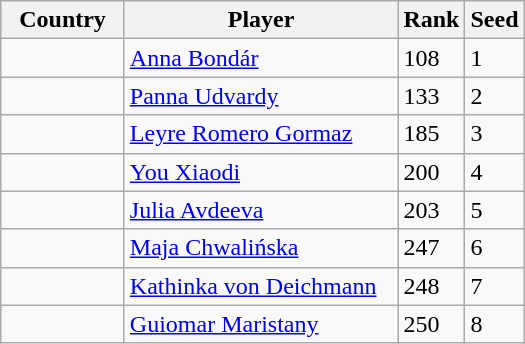<table class="wikitable">
<tr>
<th width="75">Country</th>
<th width="175">Player</th>
<th>Rank</th>
<th>Seed</th>
</tr>
<tr>
<td></td>
<td><a href='#'>Anna Bondár</a></td>
<td>108</td>
<td>1</td>
</tr>
<tr>
<td></td>
<td><a href='#'>Panna Udvardy</a></td>
<td>133</td>
<td>2</td>
</tr>
<tr>
<td></td>
<td><a href='#'>Leyre Romero Gormaz</a></td>
<td>185</td>
<td>3</td>
</tr>
<tr>
<td></td>
<td><a href='#'>You Xiaodi</a></td>
<td>200</td>
<td>4</td>
</tr>
<tr>
<td></td>
<td><a href='#'>Julia Avdeeva</a></td>
<td>203</td>
<td>5</td>
</tr>
<tr>
<td></td>
<td><a href='#'>Maja Chwalińska</a></td>
<td>247</td>
<td>6</td>
</tr>
<tr>
<td></td>
<td><a href='#'>Kathinka von Deichmann</a></td>
<td>248</td>
<td>7</td>
</tr>
<tr>
<td></td>
<td><a href='#'>Guiomar Maristany</a></td>
<td>250</td>
<td>8</td>
</tr>
</table>
